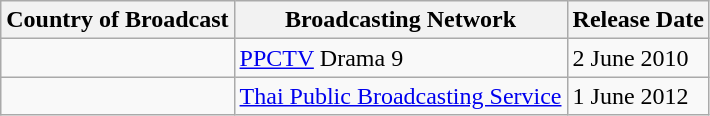<table class="wikitable">
<tr>
<th>Country of Broadcast</th>
<th>Broadcasting Network</th>
<th>Release Date</th>
</tr>
<tr>
<td></td>
<td><a href='#'>PPCTV</a> Drama 9</td>
<td>2 June 2010</td>
</tr>
<tr>
<td></td>
<td><a href='#'>Thai Public Broadcasting Service</a></td>
<td>1 June 2012</td>
</tr>
</table>
